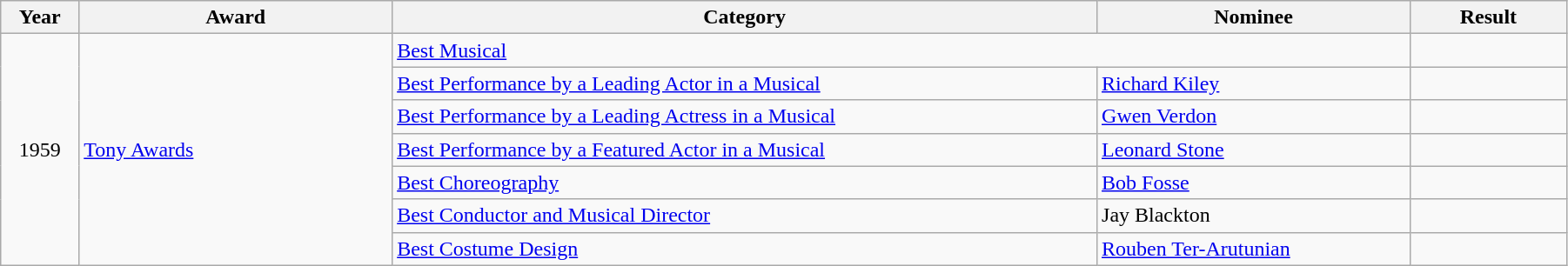<table class="wikitable" width="95%">
<tr>
<th width="5%">Year</th>
<th width="20%">Award</th>
<th width="45%">Category</th>
<th width="20%">Nominee</th>
<th width="10%">Result</th>
</tr>
<tr>
<td rowspan="7" align="center">1959</td>
<td rowspan="7"><a href='#'>Tony Awards</a></td>
<td colspan="2"><a href='#'>Best Musical</a></td>
<td></td>
</tr>
<tr>
<td><a href='#'>Best Performance by a Leading Actor in a Musical</a></td>
<td><a href='#'>Richard Kiley</a></td>
<td></td>
</tr>
<tr>
<td><a href='#'>Best Performance by a Leading Actress in a Musical</a></td>
<td><a href='#'>Gwen Verdon</a></td>
<td></td>
</tr>
<tr>
<td><a href='#'>Best Performance by a Featured Actor in a Musical</a></td>
<td><a href='#'>Leonard Stone</a></td>
<td></td>
</tr>
<tr>
<td><a href='#'>Best Choreography</a></td>
<td><a href='#'>Bob Fosse</a></td>
<td></td>
</tr>
<tr>
<td><a href='#'>Best Conductor and Musical Director</a></td>
<td>Jay Blackton</td>
<td></td>
</tr>
<tr>
<td><a href='#'>Best Costume Design</a></td>
<td><a href='#'>Rouben Ter-Arutunian</a></td>
<td></td>
</tr>
</table>
